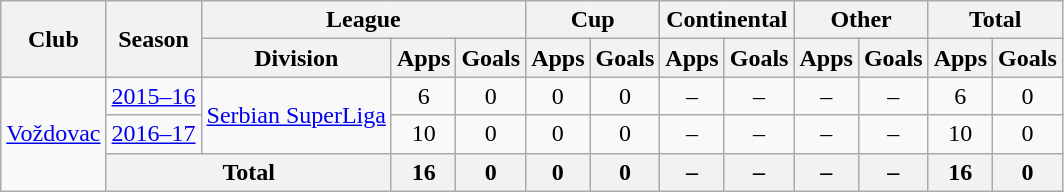<table class="wikitable" style="text-align:center">
<tr>
<th rowspan="2">Club</th>
<th rowspan="2">Season</th>
<th colspan="3">League</th>
<th colspan="2">Cup</th>
<th colspan="2">Continental</th>
<th colspan="2">Other</th>
<th colspan="2">Total</th>
</tr>
<tr>
<th>Division</th>
<th>Apps</th>
<th>Goals</th>
<th>Apps</th>
<th>Goals</th>
<th>Apps</th>
<th>Goals</th>
<th>Apps</th>
<th>Goals</th>
<th>Apps</th>
<th>Goals</th>
</tr>
<tr>
<td rowspan="3" valign="center"><a href='#'>Voždovac</a></td>
<td><a href='#'>2015–16</a></td>
<td rowspan=2><a href='#'>Serbian SuperLiga</a></td>
<td>6</td>
<td>0</td>
<td>0</td>
<td>0</td>
<td>–</td>
<td>–</td>
<td>–</td>
<td>–</td>
<td>6</td>
<td>0</td>
</tr>
<tr>
<td><a href='#'>2016–17</a></td>
<td>10</td>
<td>0</td>
<td>0</td>
<td>0</td>
<td>–</td>
<td>–</td>
<td>–</td>
<td>–</td>
<td>10</td>
<td>0</td>
</tr>
<tr>
<th colspan="2">Total</th>
<th>16</th>
<th>0</th>
<th>0</th>
<th>0</th>
<th>–</th>
<th>–</th>
<th>–</th>
<th>–</th>
<th>16</th>
<th>0</th>
</tr>
</table>
